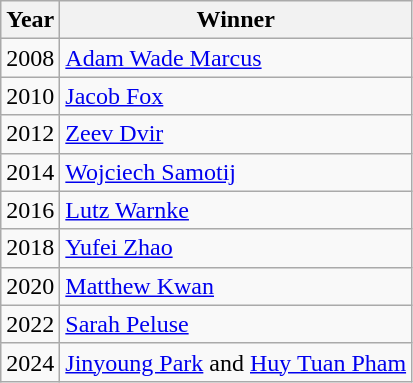<table class="wikitable">
<tr>
<th>Year</th>
<th>Winner</th>
</tr>
<tr>
<td>2008</td>
<td><a href='#'>Adam Wade Marcus</a></td>
</tr>
<tr>
<td>2010</td>
<td><a href='#'>Jacob Fox</a></td>
</tr>
<tr>
<td>2012</td>
<td><a href='#'>Zeev Dvir</a></td>
</tr>
<tr>
<td>2014</td>
<td><a href='#'>Wojciech Samotij</a></td>
</tr>
<tr>
<td>2016</td>
<td><a href='#'>Lutz Warnke</a></td>
</tr>
<tr>
<td>2018</td>
<td><a href='#'>Yufei Zhao</a></td>
</tr>
<tr>
<td>2020</td>
<td><a href='#'>Matthew Kwan</a></td>
</tr>
<tr>
<td>2022</td>
<td><a href='#'>Sarah Peluse</a></td>
</tr>
<tr>
<td>2024</td>
<td><a href='#'>Jinyoung Park</a> and <a href='#'>Huy Tuan Pham</a></td>
</tr>
</table>
